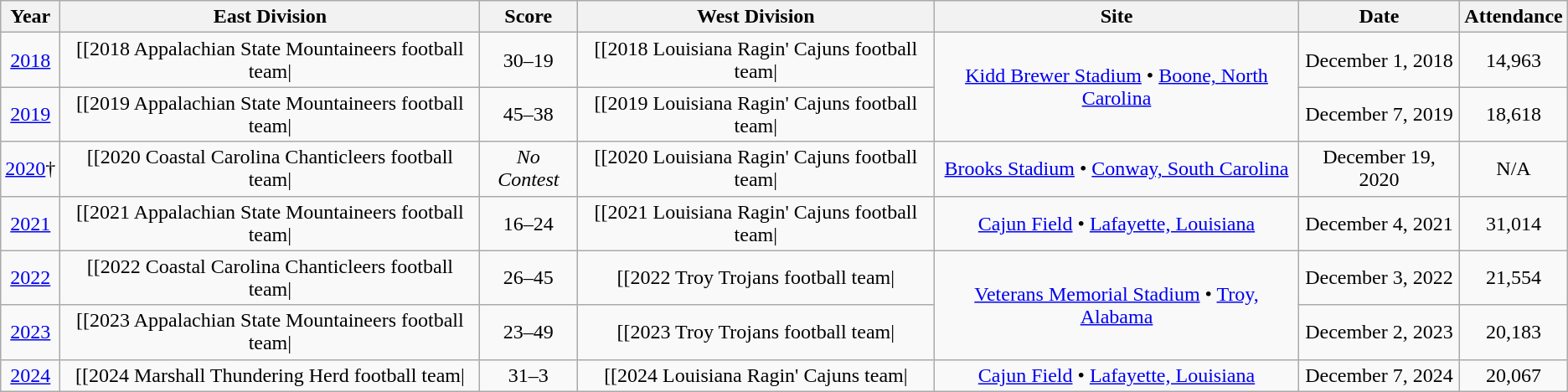<table class="wikitable" style="text-align:center;">
<tr>
<th>Year</th>
<th>East Division</th>
<th>Score</th>
<th>West Division</th>
<th>Site</th>
<th>Date</th>
<th>Attendance</th>
</tr>
<tr>
<td><a href='#'>2018</a></td>
<td style=>[[2018 Appalachian State Mountaineers football team|</td>
<td>30–19</td>
<td style=>[[2018 Louisiana Ragin' Cajuns football team|</td>
<td rowspan=2><a href='#'>Kidd Brewer Stadium</a> • <a href='#'>Boone, North Carolina</a></td>
<td>December 1, 2018</td>
<td>14,963</td>
</tr>
<tr>
<td><a href='#'>2019</a></td>
<td style=>[[2019 Appalachian State Mountaineers football team|</td>
<td>45–38</td>
<td style=>[[2019 Louisiana Ragin' Cajuns football team|</td>
<td>December 7, 2019</td>
<td>18,618</td>
</tr>
<tr>
<td><a href='#'>2020</a>†</td>
<td style=>[[2020 Coastal Carolina Chanticleers football team|</td>
<td><em>No Contest</em></td>
<td style=>[[2020 Louisiana Ragin' Cajuns football team|</td>
<td><a href='#'>Brooks Stadium</a> • <a href='#'>Conway, South Carolina</a></td>
<td>December 19, 2020</td>
<td>N/A</td>
</tr>
<tr>
<td><a href='#'>2021</a></td>
<td style=>[[2021 Appalachian State Mountaineers football team|</td>
<td>16–24</td>
<td style=>[[2021 Louisiana Ragin' Cajuns football team|</td>
<td><a href='#'>Cajun Field</a> • <a href='#'>Lafayette, Louisiana</a></td>
<td>December 4, 2021</td>
<td>31,014</td>
</tr>
<tr>
<td><a href='#'>2022</a></td>
<td style=>[[2022 Coastal Carolina Chanticleers football team|</td>
<td>26–45</td>
<td style=>[[2022 Troy Trojans football team|</td>
<td rowspan=2><a href='#'>Veterans Memorial Stadium</a> • <a href='#'>Troy, Alabama</a></td>
<td>December 3, 2022</td>
<td>21,554</td>
</tr>
<tr>
<td><a href='#'>2023</a></td>
<td style=>[[2023 Appalachian State Mountaineers football team|</td>
<td>23–49</td>
<td style=>[[2023 Troy Trojans football team|</td>
<td>December 2, 2023</td>
<td>20,183</td>
</tr>
<tr>
<td><a href='#'>2024</a></td>
<td style=>[[2024 Marshall Thundering Herd football team|</td>
<td>31–3</td>
<td style=>[[2024 Louisiana Ragin' Cajuns team|</td>
<td><a href='#'>Cajun Field</a> • <a href='#'>Lafayette, Louisiana</a></td>
<td>December 7, 2024</td>
<td>20,067</td>
</tr>
</table>
